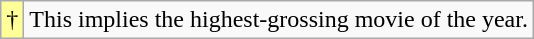<table class="wikitable">
<tr>
<td style="background-color:#FFFF99">†</td>
<td>This implies the highest-grossing movie of the year.</td>
</tr>
</table>
